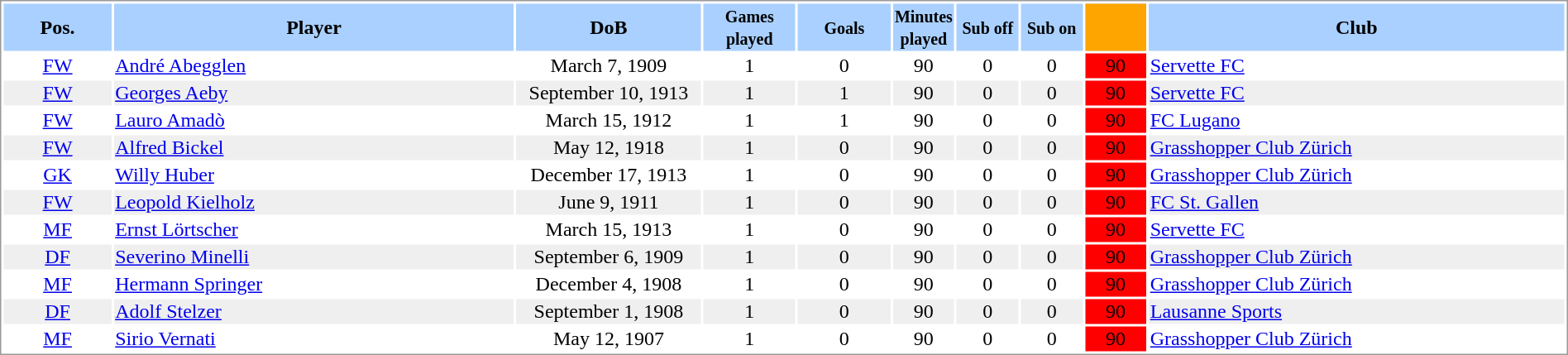<table border="0" width="100%" style="border: 1px solid #999; background-color:white; text-align:center">
<tr align="center" bgcolor="#AAD0FF">
<th width=7%>Pos.</th>
<th width=26%>Player</th>
<th width=12%>DoB</th>
<th width=6%><small>Games<br>played</small></th>
<th width=6%><small>Goals</small></th>
<th width=4%><small>Minutes<br>played</small></th>
<th width=4%><small>Sub off</small></th>
<th width=4%><small>Sub on</small></th>
<th width=4% bgcolor=orange></th>
<th width=29%>Club</th>
</tr>
<tr>
<td><a href='#'>FW</a></td>
<td align="left"><a href='#'>André Abegglen</a></td>
<td>March 7, 1909</td>
<td>1</td>
<td>0</td>
<td>90</td>
<td>0</td>
<td>0</td>
<td bgcolor=red>90</td>
<td align="left"> <a href='#'>Servette FC</a></td>
</tr>
<tr bgcolor="#EFEFEF">
<td><a href='#'>FW</a></td>
<td align="left"><a href='#'>Georges Aeby</a></td>
<td>September 10, 1913</td>
<td>1</td>
<td>1</td>
<td>90</td>
<td>0</td>
<td>0</td>
<td bgcolor=red>90</td>
<td align="left"> <a href='#'>Servette FC</a></td>
</tr>
<tr>
<td><a href='#'>FW</a></td>
<td align="left"><a href='#'>Lauro Amadò</a></td>
<td>March 15, 1912</td>
<td>1</td>
<td>1</td>
<td>90</td>
<td>0</td>
<td>0</td>
<td bgcolor=red>90</td>
<td align="left"> <a href='#'>FC Lugano</a></td>
</tr>
<tr bgcolor="#EFEFEF">
<td><a href='#'>FW</a></td>
<td align="left"><a href='#'>Alfred Bickel</a></td>
<td>May 12, 1918</td>
<td>1</td>
<td>0</td>
<td>90</td>
<td>0</td>
<td>0</td>
<td bgcolor=red>90</td>
<td align="left"> <a href='#'>Grasshopper Club Zürich</a></td>
</tr>
<tr>
<td><a href='#'>GK</a></td>
<td align="left"><a href='#'>Willy Huber</a></td>
<td>December 17, 1913</td>
<td>1</td>
<td>0</td>
<td>90</td>
<td>0</td>
<td>0</td>
<td bgcolor=red>90</td>
<td align="left"> <a href='#'>Grasshopper Club Zürich</a></td>
</tr>
<tr bgcolor="#EFEFEF">
<td><a href='#'>FW</a></td>
<td align="left"><a href='#'>Leopold Kielholz</a></td>
<td>June 9, 1911</td>
<td>1</td>
<td>0</td>
<td>90</td>
<td>0</td>
<td>0</td>
<td bgcolor=red>90</td>
<td align="left"> <a href='#'>FC St. Gallen</a></td>
</tr>
<tr>
<td><a href='#'>MF</a></td>
<td align="left"><a href='#'>Ernst Lörtscher</a></td>
<td>March 15, 1913</td>
<td>1</td>
<td>0</td>
<td>90</td>
<td>0</td>
<td>0</td>
<td bgcolor=red>90</td>
<td align="left"> <a href='#'>Servette FC</a></td>
</tr>
<tr bgcolor="#EFEFEF">
<td><a href='#'>DF</a></td>
<td align="left"><a href='#'>Severino Minelli</a></td>
<td>September 6, 1909</td>
<td>1</td>
<td>0</td>
<td>90</td>
<td>0</td>
<td>0</td>
<td bgcolor=red>90</td>
<td align="left"> <a href='#'>Grasshopper Club Zürich</a></td>
</tr>
<tr>
<td><a href='#'>MF</a></td>
<td align="left"><a href='#'>Hermann Springer</a></td>
<td>December 4, 1908</td>
<td>1</td>
<td>0</td>
<td>90</td>
<td>0</td>
<td>0</td>
<td bgcolor=red>90</td>
<td align="left"> <a href='#'>Grasshopper Club Zürich</a></td>
</tr>
<tr bgcolor="#EFEFEF">
<td><a href='#'>DF</a></td>
<td align="left"><a href='#'>Adolf Stelzer</a></td>
<td>September 1, 1908</td>
<td>1</td>
<td>0</td>
<td>90</td>
<td>0</td>
<td>0</td>
<td bgcolor=red>90</td>
<td align="left"> <a href='#'>Lausanne Sports</a></td>
</tr>
<tr>
<td><a href='#'>MF</a></td>
<td align="left"><a href='#'>Sirio Vernati</a></td>
<td>May 12, 1907</td>
<td>1</td>
<td>0</td>
<td>90</td>
<td>0</td>
<td>0</td>
<td bgcolor=red>90</td>
<td align="left"> <a href='#'>Grasshopper Club Zürich</a></td>
</tr>
</table>
